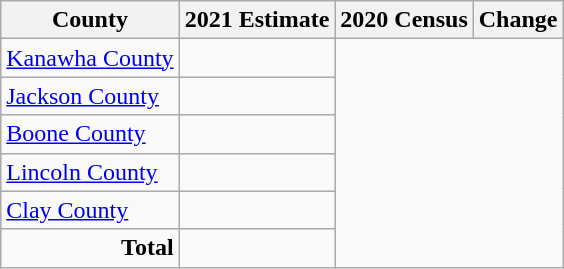<table class="wikitable sortable">
<tr>
<th>County</th>
<th>2021 Estimate</th>
<th>2020 Census</th>
<th>Change</th>
</tr>
<tr>
<td><a href='#'>Kanawha County</a></td>
<td></td>
</tr>
<tr>
<td><a href='#'>Jackson County</a></td>
<td></td>
</tr>
<tr>
<td><a href='#'>Boone County</a></td>
<td></td>
</tr>
<tr>
<td><a href='#'>Lincoln County</a></td>
<td></td>
</tr>
<tr>
<td><a href='#'>Clay County</a></td>
<td></td>
</tr>
<tr class=sortbottom>
<td align=right><strong>Total</strong></td>
<td></td>
</tr>
</table>
